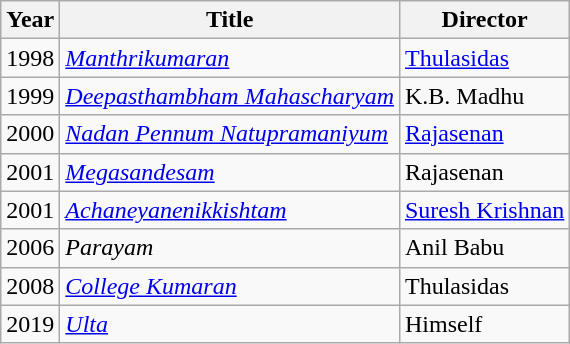<table class="wikitable sortable">
<tr>
<th>Year</th>
<th>Title</th>
<th>Director</th>
</tr>
<tr>
<td>1998</td>
<td><em><a href='#'>Manthrikumaran</a></em></td>
<td><a href='#'>Thulasidas</a></td>
</tr>
<tr>
<td>1999</td>
<td><em><a href='#'>Deepasthambham Mahascharyam</a></em></td>
<td>K.B. Madhu</td>
</tr>
<tr>
<td>2000</td>
<td><em><a href='#'>Nadan Pennum Natupramaniyum</a></em></td>
<td><a href='#'>Rajasenan</a></td>
</tr>
<tr>
<td>2001</td>
<td><em><a href='#'>Megasandesam</a></em></td>
<td>Rajasenan</td>
</tr>
<tr>
<td>2001</td>
<td><em><a href='#'>Achaneyanenikkishtam</a></em></td>
<td><a href='#'>Suresh Krishnan</a></td>
</tr>
<tr>
<td>2006</td>
<td><em>Parayam</em></td>
<td>Anil Babu</td>
</tr>
<tr>
<td>2008</td>
<td><em><a href='#'>College Kumaran</a></em></td>
<td>Thulasidas</td>
</tr>
<tr>
<td>2019</td>
<td><em><a href='#'>Ulta</a></em></td>
<td>Himself</td>
</tr>
</table>
